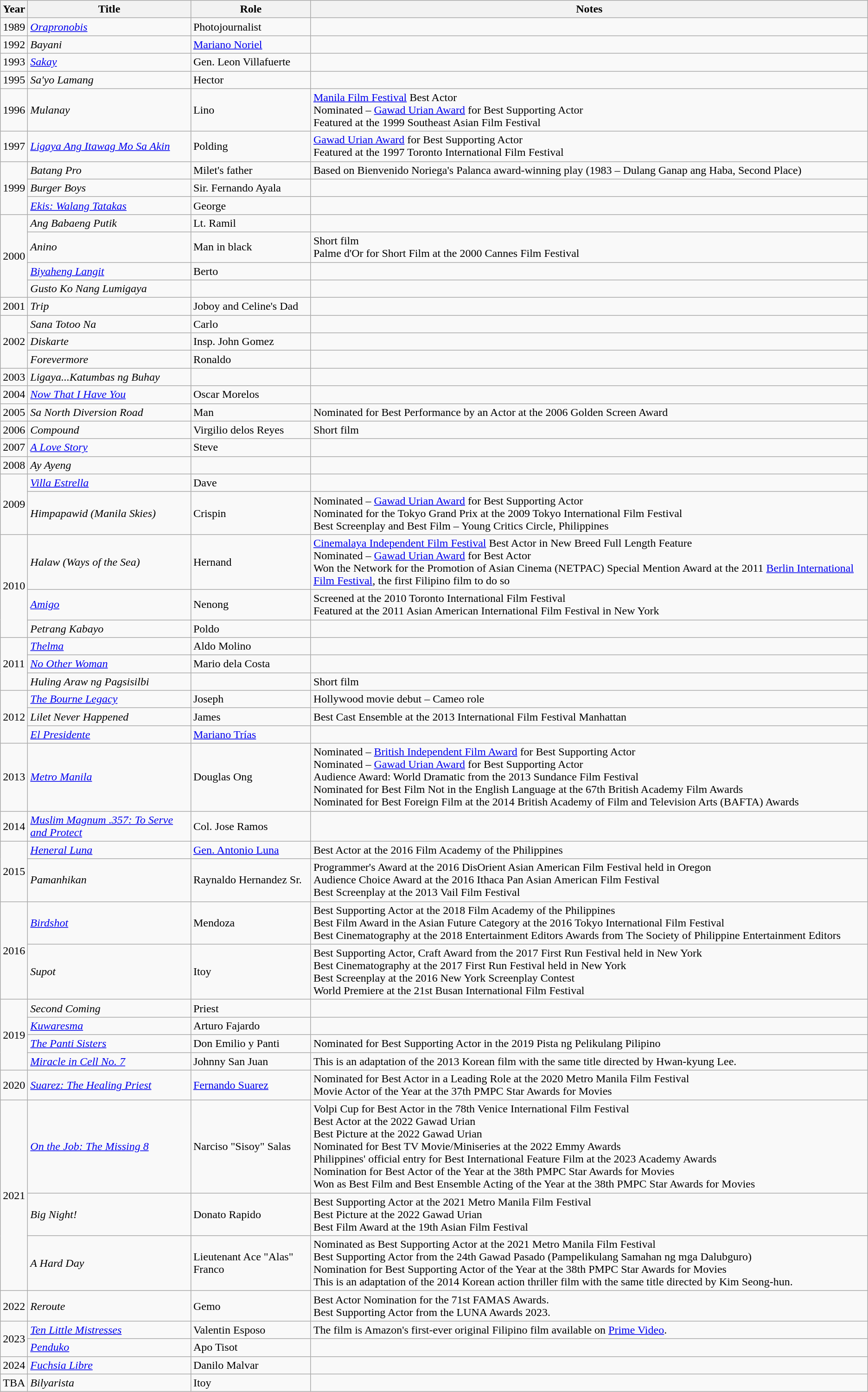<table class="wikitable sortable">
<tr>
<th>Year</th>
<th width="227px">Title</th>
<th>Role</th>
<th class="unsortable">Notes</th>
</tr>
<tr>
<td>1989</td>
<td><em><a href='#'>Orapronobis</a></em></td>
<td>Photojournalist</td>
<td></td>
</tr>
<tr>
<td>1992</td>
<td><em>Bayani</em></td>
<td><a href='#'>Mariano Noriel</a></td>
<td></td>
</tr>
<tr>
<td>1993</td>
<td><em><a href='#'>Sakay</a></em></td>
<td>Gen. Leon Villafuerte</td>
<td></td>
</tr>
<tr>
<td>1995</td>
<td><em>Sa'yo Lamang</em></td>
<td>Hector</td>
<td></td>
</tr>
<tr>
<td>1996</td>
<td><em>Mulanay</em></td>
<td>Lino</td>
<td><a href='#'>Manila Film Festival</a> Best Actor<br>Nominated – <a href='#'>Gawad Urian Award</a> for Best Supporting Actor<br>Featured at the 1999 Southeast Asian Film Festival</td>
</tr>
<tr>
<td>1997</td>
<td><em><a href='#'>Ligaya Ang Itawag Mo Sa Akin</a></em></td>
<td>Polding</td>
<td><a href='#'>Gawad Urian Award</a> for Best Supporting Actor<br>Featured at the 1997 Toronto International Film Festival</td>
</tr>
<tr>
<td rowspan="3">1999</td>
<td><em>Batang Pro</em></td>
<td>Milet's father</td>
<td>Based on Bienvenido Noriega's Palanca award-winning play (1983 – Dulang Ganap ang Haba, Second Place)</td>
</tr>
<tr>
<td><em>Burger Boys</em></td>
<td>Sir. Fernando Ayala</td>
<td></td>
</tr>
<tr>
<td><em><a href='#'>Ekis: Walang Tatakas</a></em></td>
<td>George</td>
<td></td>
</tr>
<tr>
<td rowspan=4>2000</td>
<td><em>Ang Babaeng Putik</em></td>
<td>Lt. Ramil</td>
<td></td>
</tr>
<tr>
<td><em>Anino</em></td>
<td>Man in black</td>
<td>Short film<br>Palme d'Or for Short Film at the 2000 Cannes Film Festival</td>
</tr>
<tr>
<td><em><a href='#'>Biyaheng Langit</a></em></td>
<td>Berto</td>
<td></td>
</tr>
<tr>
<td><em>Gusto Ko Nang Lumigaya</em></td>
<td></td>
<td></td>
</tr>
<tr>
<td>2001</td>
<td><em>Trip</em></td>
<td>Joboy and Celine's Dad</td>
<td></td>
</tr>
<tr>
<td rowspan=3>2002</td>
<td><em>Sana Totoo Na</em></td>
<td>Carlo</td>
<td></td>
</tr>
<tr>
<td><em>Diskarte</em></td>
<td>Insp. John Gomez</td>
<td></td>
</tr>
<tr>
<td><em>Forevermore</em></td>
<td>Ronaldo</td>
<td></td>
</tr>
<tr>
<td>2003</td>
<td><em>Ligaya...Katumbas ng Buhay</em></td>
<td></td>
<td></td>
</tr>
<tr>
<td>2004</td>
<td><em><a href='#'>Now That I Have You</a></em></td>
<td>Oscar Morelos</td>
<td></td>
</tr>
<tr>
<td>2005</td>
<td><em>Sa North Diversion Road </em></td>
<td>Man</td>
<td>Nominated for Best Performance by an Actor at the 2006 Golden Screen Award</td>
</tr>
<tr>
<td>2006</td>
<td><em>Compound</em></td>
<td>Virgilio delos Reyes</td>
<td>Short film</td>
</tr>
<tr>
<td>2007</td>
<td><em><a href='#'>A Love Story</a></em></td>
<td>Steve</td>
<td></td>
</tr>
<tr>
<td>2008</td>
<td><em>Ay Ayeng</em></td>
<td></td>
<td></td>
</tr>
<tr>
<td rowspan=2>2009</td>
<td><em><a href='#'>Villa Estrella</a></em></td>
<td>Dave</td>
<td></td>
</tr>
<tr>
<td><em>Himpapawid (Manila Skies)</em></td>
<td>Crispin</td>
<td>Nominated – <a href='#'>Gawad Urian Award</a> for Best Supporting Actor<br>Nominated for the Tokyo Grand Prix at the 2009 Tokyo International Film Festival<br>Best Screenplay and Best Film – Young Critics Circle, Philippines</td>
</tr>
<tr>
<td rowspan="3">2010</td>
<td><em>Halaw (Ways of the Sea)</em></td>
<td>Hernand</td>
<td><a href='#'>Cinemalaya Independent Film Festival</a> Best Actor in New Breed Full Length Feature<br>Nominated – <a href='#'>Gawad Urian Award</a> for Best Actor<br>Won the Network for the Promotion of Asian Cinema (NETPAC) Special Mention Award at the 2011 <a href='#'>Berlin International Film Festival</a>, the first Filipino film to do so</td>
</tr>
<tr>
<td><em><a href='#'>Amigo</a></em></td>
<td>Nenong</td>
<td>Screened at the 2010 Toronto International Film Festival<br>Featured at the 2011 Asian American International Film Festival in New York</td>
</tr>
<tr>
<td><em>Petrang Kabayo</em></td>
<td>Poldo</td>
<td></td>
</tr>
<tr>
<td rowspan=3>2011</td>
<td><em><a href='#'>Thelma</a></em></td>
<td>Aldo Molino</td>
<td></td>
</tr>
<tr>
<td><em><a href='#'>No Other Woman</a></em></td>
<td>Mario dela Costa</td>
<td></td>
</tr>
<tr>
<td><em>Huling Araw ng Pagsisilbi</em></td>
<td></td>
<td>Short film</td>
</tr>
<tr>
<td rowspan=3>2012</td>
<td><em><a href='#'>The Bourne Legacy</a></em></td>
<td>Joseph</td>
<td>Hollywood movie debut – Cameo role</td>
</tr>
<tr>
<td><em>Lilet Never Happened</em></td>
<td>James</td>
<td>Best Cast Ensemble at the 2013 International Film Festival Manhattan</td>
</tr>
<tr>
<td><em><a href='#'>El Presidente</a></em></td>
<td><a href='#'>Mariano Trías</a></td>
<td></td>
</tr>
<tr>
<td>2013</td>
<td><em><a href='#'>Metro Manila</a></em></td>
<td>Douglas Ong</td>
<td>Nominated – <a href='#'>British Independent Film Award</a> for Best Supporting Actor<br>Nominated – <a href='#'>Gawad Urian Award</a> for Best Supporting Actor<br>Audience Award: World Dramatic from the 2013 Sundance Film Festival<br>Nominated for Best Film Not in the English Language at the 67th British Academy Film Awards<br>Nominated for Best Foreign Film at the 2014 British Academy of Film and Television Arts (BAFTA) Awards</td>
</tr>
<tr>
<td>2014</td>
<td><em><a href='#'>Muslim Magnum .357: To Serve and Protect</a></em></td>
<td>Col. Jose Ramos</td>
<td></td>
</tr>
<tr>
<td rowspan="2">2015</td>
<td><em><a href='#'>Heneral Luna</a></em></td>
<td><a href='#'>Gen. Antonio Luna</a></td>
<td>Best Actor at the 2016 Film Academy of the Philippines</td>
</tr>
<tr>
<td><em>Pamanhikan</em></td>
<td>Raynaldo Hernandez Sr.</td>
<td>Programmer's Award at the 2016 DisOrient Asian American Film Festival held in Oregon<br>Audience Choice Award at the 2016 Ithaca Pan Asian American Film Festival<br>Best Screenplay at the 2013 Vail Film Festival</td>
</tr>
<tr>
<td rowspan="2">2016</td>
<td><em><a href='#'>Birdshot</a></em></td>
<td>Mendoza</td>
<td>Best Supporting Actor at the 2018 Film Academy of the Philippines<br>Best Film Award in the Asian Future Category at the 2016 Tokyo International Film Festival<br>Best Cinematography at the 2018 Entertainment Editors Awards from The Society of Philippine Entertainment Editors</td>
</tr>
<tr>
<td><em>Supot</em></td>
<td>Itoy</td>
<td>Best Supporting Actor, Craft Award from the 2017 First Run Festival held in New York<br>Best Cinematography at the 2017 First Run Festival held in New York<br>Best Screenplay at the 2016 New York Screenplay Contest<br>World Premiere at the 21st Busan International Film Festival</td>
</tr>
<tr>
<td rowspan=4>2019</td>
<td><em>Second Coming</em></td>
<td>Priest</td>
<td></td>
</tr>
<tr>
<td><em><a href='#'>Kuwaresma</a></em></td>
<td>Arturo Fajardo</td>
<td></td>
</tr>
<tr>
<td><em><a href='#'>The Panti Sisters</a></em></td>
<td>Don Emilio y Panti</td>
<td>Nominated for Best Supporting Actor in the 2019 Pista ng Pelikulang Pilipino</td>
</tr>
<tr>
<td><em><a href='#'>Miracle in Cell No. 7</a></em></td>
<td>Johnny San Juan</td>
<td>This is an adaptation of the 2013 Korean film with the same title directed by Hwan-kyung Lee.</td>
</tr>
<tr>
<td>2020</td>
<td><em><a href='#'>Suarez: The Healing Priest</a></em></td>
<td><a href='#'>Fernando Suarez</a></td>
<td>Nominated for Best Actor in a Leading Role at the 2020 Metro Manila Film Festival<br>Movie Actor of the Year at the 37th PMPC Star Awards for Movies</td>
</tr>
<tr>
<td rowspan="3">2021</td>
<td><em><a href='#'>On the Job: The Missing 8</a></em></td>
<td>Narciso "Sisoy" Salas</td>
<td>Volpi Cup for Best Actor in the 78th Venice International Film Festival<br>Best Actor at the 2022 Gawad Urian<br>Best Picture at the 2022 Gawad Urian<br>Nominated for Best TV Movie/Miniseries at the 2022 Emmy Awards<br>Philippines' official entry for Best International Feature Film at the 2023 Academy Awards<br>Nomination for Best Actor of the Year at the 38th PMPC Star Awards for Movies<br>Won as Best Film and Best Ensemble Acting of the Year at the 38th PMPC Star Awards for Movies</td>
</tr>
<tr>
<td><em>Big Night!</em></td>
<td>Donato Rapido</td>
<td>Best Supporting Actor at the 2021 Metro Manila Film Festival<br>Best Picture at the 2022 Gawad Urian<br>Best Film Award at the 19th Asian Film Festival</td>
</tr>
<tr>
<td><em>A Hard Day</em></td>
<td>Lieutenant Ace "Alas" Franco</td>
<td>Nominated as Best Supporting Actor at the 2021 Metro Manila Film Festival<br>Best Supporting Actor from the 24th Gawad Pasado (Pampelikulang Samahan ng mga Dalubguro)<br>Nomination for Best Supporting Actor of the Year at the 38th PMPC Star Awards for Movies<br>This is an adaptation of the 2014 Korean action thriller film with the same title directed by Kim Seong-hun.</td>
</tr>
<tr>
<td>2022</td>
<td><em>Reroute</em></td>
<td>Gemo</td>
<td>Best Actor Nomination for the 71st FAMAS Awards.<br>Best Supporting Actor from the LUNA Awards 2023.</td>
</tr>
<tr>
<td rowspan="2">2023</td>
<td><em><a href='#'>Ten Little Mistresses</a></em></td>
<td>Valentin Esposo</td>
<td>The film is Amazon's first-ever original Filipino film available on <a href='#'>Prime Video</a>.</td>
</tr>
<tr>
<td><em><a href='#'>Penduko</a></em></td>
<td>Apo Tisot</td>
<td></td>
</tr>
<tr>
<td>2024</td>
<td><em><a href='#'>Fuchsia Libre</a></em></td>
<td>Danilo Malvar</td>
<td></td>
</tr>
<tr>
<td>TBA</td>
<td><em>Bilyarista</em></td>
<td>Itoy</td>
<td></td>
</tr>
</table>
